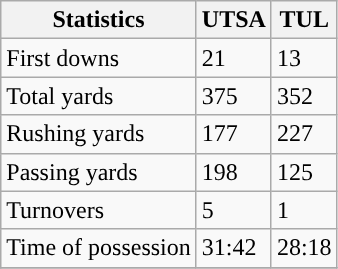<table class="wikitable" style="float: left;">
<tr>
<th>Statistics</th>
<th>UTSA</th>
<th>TUL</th>
</tr>
<tr>
<td>First downs</td>
<td>21</td>
<td>13</td>
</tr>
<tr>
<td>Total yards</td>
<td>375</td>
<td>352</td>
</tr>
<tr>
<td>Rushing yards</td>
<td>177</td>
<td>227</td>
</tr>
<tr>
<td>Passing yards</td>
<td>198</td>
<td>125</td>
</tr>
<tr>
<td>Turnovers</td>
<td>5</td>
<td>1</td>
</tr>
<tr>
<td>Time of possession</td>
<td>31:42</td>
<td>28:18</td>
</tr>
<tr>
</tr>
</table>
